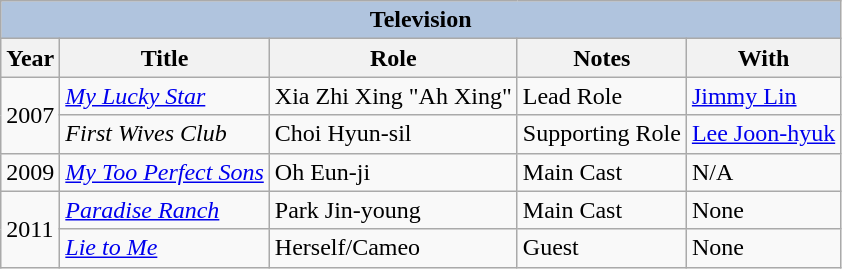<table class="wikitable">
<tr>
<th colspan="5" style="background: LightSteelBlue;">Television</th>
</tr>
<tr>
<th>Year</th>
<th>Title</th>
<th>Role</th>
<th>Notes</th>
<th>With</th>
</tr>
<tr>
<td rowspan="2">2007</td>
<td><em><a href='#'>My Lucky Star</a></em></td>
<td>Xia Zhi Xing "Ah Xing"</td>
<td>Lead Role</td>
<td><a href='#'>Jimmy Lin</a></td>
</tr>
<tr>
<td><em>First Wives Club</em></td>
<td>Choi Hyun-sil</td>
<td>Supporting Role</td>
<td><a href='#'>Lee Joon-hyuk</a></td>
</tr>
<tr>
<td>2009</td>
<td><em><a href='#'>My Too Perfect Sons</a></em></td>
<td>Oh Eun-ji</td>
<td>Main Cast</td>
<td>N/A</td>
</tr>
<tr>
<td rowspan="2">2011</td>
<td><em><a href='#'>Paradise Ranch</a></em></td>
<td>Park Jin-young</td>
<td>Main Cast</td>
<td>None</td>
</tr>
<tr>
<td><em><a href='#'>Lie to Me</a></em></td>
<td>Herself/Cameo</td>
<td>Guest</td>
<td>None</td>
</tr>
</table>
